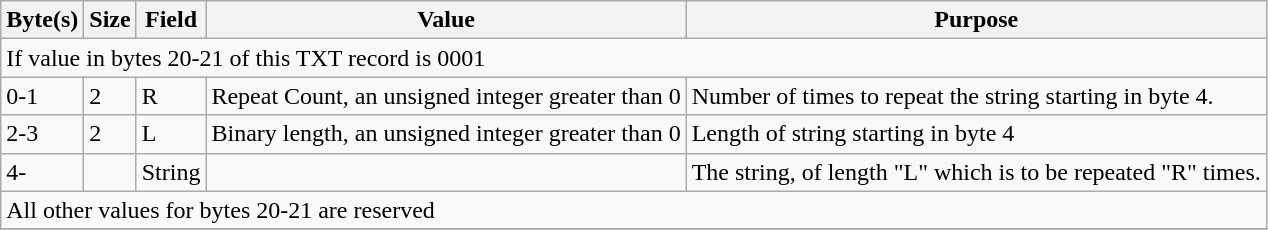<table class="wikitable" border="1">
<tr>
<th>Byte(s)</th>
<th>Size</th>
<th>Field</th>
<th>Value</th>
<th colspan=2>Purpose</th>
</tr>
<tr>
<td colspan=6>If value in bytes 20-21 of this TXT record is 0001</td>
</tr>
<tr>
<td>0-1</td>
<td>2</td>
<td>R</td>
<td colspan=2>Repeat Count, an unsigned integer greater than 0</td>
<td>Number of times to repeat the string starting in byte 4.</td>
</tr>
<tr>
<td>2-3</td>
<td>2</td>
<td>L</td>
<td colspan=2>Binary length, an unsigned integer greater than 0</td>
<td>Length of string starting in byte 4</td>
</tr>
<tr>
<td>4-</td>
<td></td>
<td>String</td>
<td colspan=2></td>
<td>The string, of length "L" which is to be repeated "R" times.</td>
</tr>
<tr>
<td colspan=6>All other values for bytes 20-21 are reserved</td>
</tr>
<tr>
</tr>
</table>
